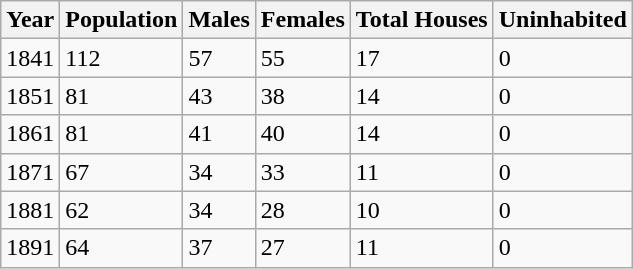<table class="wikitable">
<tr>
<th>Year</th>
<th>Population</th>
<th>Males</th>
<th>Females</th>
<th>Total Houses</th>
<th>Uninhabited</th>
</tr>
<tr>
<td>1841</td>
<td>112</td>
<td>57</td>
<td>55</td>
<td>17</td>
<td>0</td>
</tr>
<tr>
<td>1851</td>
<td>81</td>
<td>43</td>
<td>38</td>
<td>14</td>
<td>0</td>
</tr>
<tr>
<td>1861</td>
<td>81</td>
<td>41</td>
<td>40</td>
<td>14</td>
<td>0</td>
</tr>
<tr>
<td>1871</td>
<td>67</td>
<td>34</td>
<td>33</td>
<td>11</td>
<td>0</td>
</tr>
<tr>
<td>1881</td>
<td>62</td>
<td>34</td>
<td>28</td>
<td>10</td>
<td>0</td>
</tr>
<tr>
<td>1891</td>
<td>64</td>
<td>37</td>
<td>27</td>
<td>11</td>
<td>0</td>
</tr>
</table>
